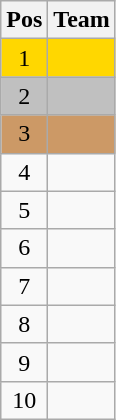<table class="wikitable">
<tr>
<th>Pos</th>
<th>Team</th>
</tr>
<tr bgcolor=gold>
<td align=center>1</td>
<td></td>
</tr>
<tr bgcolor=silver>
<td align=center>2</td>
<td></td>
</tr>
<tr bgcolor=cc9966>
<td align=center>3</td>
<td></td>
</tr>
<tr>
<td align=center>4</td>
<td></td>
</tr>
<tr>
<td align=center>5</td>
<td></td>
</tr>
<tr>
<td align=center>6</td>
<td></td>
</tr>
<tr>
<td align=center>7</td>
<td></td>
</tr>
<tr>
<td align=center>8</td>
<td></td>
</tr>
<tr>
<td align=center>9</td>
<td></td>
</tr>
<tr>
<td align=center>10</td>
<td></td>
</tr>
</table>
